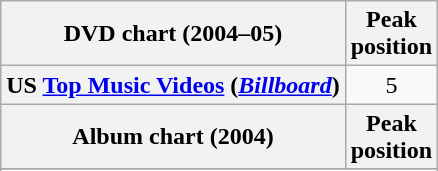<table class="wikitable sortable plainrowheaders" style="text-align:center">
<tr>
<th scope="col">DVD chart (2004–05)</th>
<th scope="col">Peak<br> position</th>
</tr>
<tr>
<th scope="row">US <a href='#'>Top Music Videos</a> (<em><a href='#'>Billboard</a></em>)</th>
<td>5</td>
</tr>
<tr>
<th scope="col">Album chart (2004)</th>
<th scope="col">Peak<br> position</th>
</tr>
<tr>
</tr>
<tr>
</tr>
</table>
